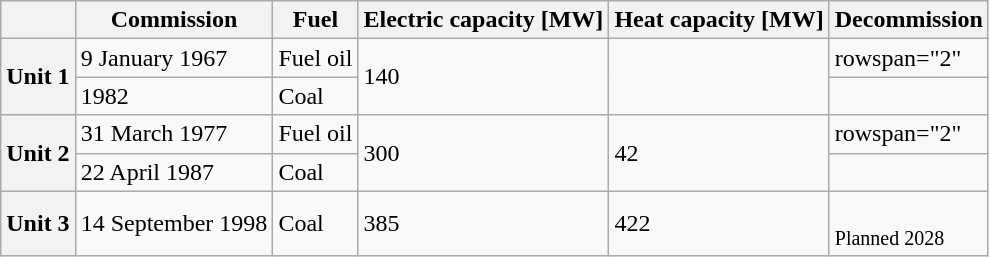<table class="wikitable">
<tr>
<th></th>
<th>Commission</th>
<th>Fuel</th>
<th>Electric capacity [MW]</th>
<th>Heat capacity [MW]</th>
<th>Decommission</th>
</tr>
<tr>
<th rowspan="2">Unit 1</th>
<td>9 January 1967</td>
<td>Fuel oil</td>
<td rowspan="2">140</td>
<td rowspan="2"></td>
<td>rowspan="2" </td>
</tr>
<tr>
<td>1982</td>
<td>Coal</td>
</tr>
<tr>
<th rowspan="2">Unit 2</th>
<td>31 March 1977</td>
<td>Fuel oil</td>
<td rowspan="2">300</td>
<td rowspan="2">42</td>
<td>rowspan="2" </td>
</tr>
<tr>
<td>22 April 1987</td>
<td>Coal</td>
</tr>
<tr>
<th>Unit 3</th>
<td>14 September 1998</td>
<td>Coal</td>
<td>385</td>
<td>422</td>
<td> <br><small>Planned 2028</small></td>
</tr>
</table>
